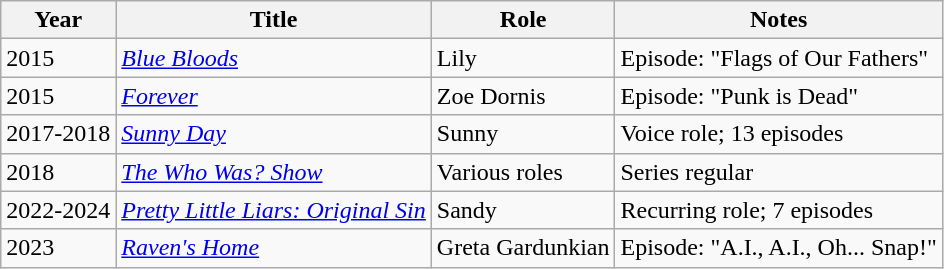<table class="wikitable sortable">
<tr>
<th>Year</th>
<th>Title</th>
<th>Role</th>
<th class="unsortable">Notes</th>
</tr>
<tr>
<td rowspan="1">2015</td>
<td><em><a href='#'>Blue Bloods</a></em></td>
<td>Lily</td>
<td>Episode: "Flags of Our Fathers"</td>
</tr>
<tr>
<td rowspan="1">2015</td>
<td><em><a href='#'>Forever</a></em></td>
<td>Zoe Dornis</td>
<td>Episode: "Punk is Dead"</td>
</tr>
<tr>
<td>2017-2018</td>
<td><em><a href='#'>Sunny Day</a></em></td>
<td>Sunny</td>
<td>Voice role; 13 episodes</td>
</tr>
<tr>
<td>2018</td>
<td><em><a href='#'>The Who Was? Show</a></em></td>
<td>Various roles</td>
<td>Series regular</td>
</tr>
<tr>
<td>2022-2024</td>
<td><em><a href='#'>Pretty Little Liars: Original Sin</a></em></td>
<td>Sandy</td>
<td>Recurring role; 7 episodes </td>
</tr>
<tr>
<td>2023</td>
<td><em><a href='#'>Raven's Home</a></em></td>
<td>Greta Gardunkian</td>
<td>Episode: "A.I., A.I., Oh... Snap!"</td>
</tr>
</table>
